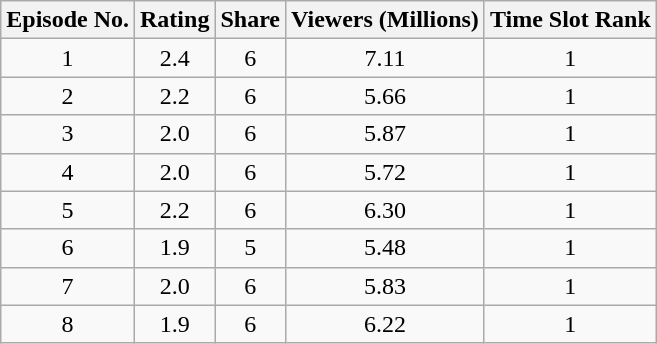<table class="wikitable" style="text-align: center">
<tr>
<th>Episode No.</th>
<th>Rating</th>
<th>Share</th>
<th>Viewers (Millions)</th>
<th>Time Slot Rank</th>
</tr>
<tr>
<td>1</td>
<td>2.4</td>
<td>6</td>
<td>7.11</td>
<td>1</td>
</tr>
<tr>
<td>2</td>
<td>2.2</td>
<td>6</td>
<td>5.66</td>
<td>1</td>
</tr>
<tr>
<td>3</td>
<td>2.0</td>
<td>6</td>
<td>5.87</td>
<td>1</td>
</tr>
<tr>
<td>4</td>
<td>2.0</td>
<td>6</td>
<td>5.72</td>
<td>1</td>
</tr>
<tr>
<td>5</td>
<td>2.2</td>
<td>6</td>
<td>6.30</td>
<td>1</td>
</tr>
<tr>
<td>6</td>
<td>1.9</td>
<td>5</td>
<td>5.48</td>
<td>1</td>
</tr>
<tr>
<td>7</td>
<td>2.0</td>
<td>6</td>
<td>5.83</td>
<td>1</td>
</tr>
<tr>
<td>8</td>
<td>1.9</td>
<td>6</td>
<td>6.22</td>
<td>1</td>
</tr>
</table>
